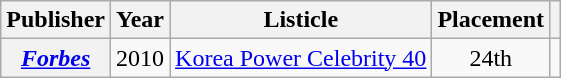<table class="wikitable plainrowheaders" style="text-align:center">
<tr>
<th scope="col">Publisher</th>
<th scope="col">Year</th>
<th scope="col">Listicle</th>
<th scope="col">Placement</th>
<th scope="col" class="unsortable"></th>
</tr>
<tr>
<th scope="row"><em><a href='#'>Forbes</a></em></th>
<td>2010</td>
<td style="text-align:left"><a href='#'>Korea Power Celebrity 40</a></td>
<td>24th</td>
<td></td>
</tr>
</table>
